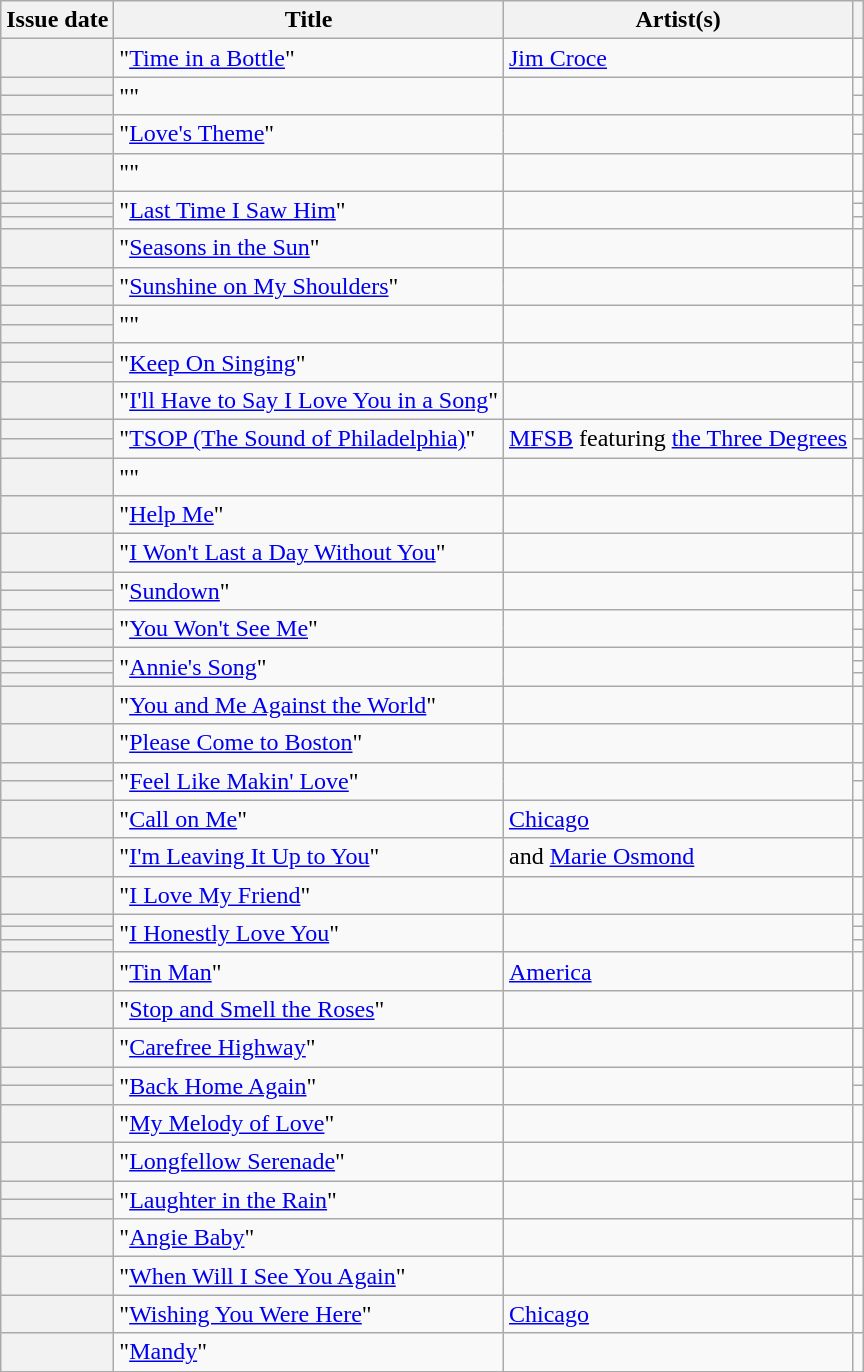<table class="wikitable sortable plainrowheaders">
<tr>
<th scope=col>Issue date</th>
<th scope=col>Title</th>
<th scope=col>Artist(s)</th>
<th scope=col class=unsortable></th>
</tr>
<tr>
<th scope=row></th>
<td>"<a href='#'>Time in a Bottle</a>"</td>
<td><a href='#'>Jim Croce</a></td>
<td align=center></td>
</tr>
<tr>
<th scope=row></th>
<td rowspan="2">""</td>
<td rowspan="2"></td>
<td align=center></td>
</tr>
<tr>
<th scope=row></th>
<td align=center></td>
</tr>
<tr>
<th scope=row></th>
<td rowspan="2">"<a href='#'>Love's Theme</a>"</td>
<td rowspan="2"></td>
<td align=center></td>
</tr>
<tr>
<th scope=row></th>
<td align=center></td>
</tr>
<tr>
<th scope=row></th>
<td>""</td>
<td></td>
<td align=center></td>
</tr>
<tr>
<th scope=row></th>
<td rowspan="3">"<a href='#'>Last Time I Saw Him</a>"</td>
<td rowspan="3"></td>
<td align=center></td>
</tr>
<tr>
<th scope=row></th>
<td align=center></td>
</tr>
<tr>
<th scope=row></th>
<td align=center></td>
</tr>
<tr>
<th scope=row></th>
<td>"<a href='#'>Seasons in the Sun</a>"</td>
<td></td>
<td align=center></td>
</tr>
<tr>
<th scope=row></th>
<td rowspan="2">"<a href='#'>Sunshine on My Shoulders</a>"</td>
<td rowspan="2"></td>
<td align=center></td>
</tr>
<tr>
<th scope=row></th>
<td align=center></td>
</tr>
<tr>
<th scope=row></th>
<td rowspan="2">""</td>
<td rowspan="2"></td>
<td align=center></td>
</tr>
<tr>
<th scope=row></th>
<td align=center></td>
</tr>
<tr>
<th scope=row></th>
<td rowspan="2">"<a href='#'>Keep On Singing</a>"</td>
<td rowspan="2"></td>
<td align=center></td>
</tr>
<tr>
<th scope=row></th>
<td align=center></td>
</tr>
<tr>
<th scope=row></th>
<td>"<a href='#'>I'll Have to Say I Love You in a Song</a>"</td>
<td></td>
<td align=center></td>
</tr>
<tr>
<th scope=row></th>
<td rowspan="2">"<a href='#'>TSOP (The Sound of Philadelphia)</a>"</td>
<td rowspan="2"><a href='#'>MFSB</a> featuring <a href='#'>the Three Degrees</a></td>
<td align=center></td>
</tr>
<tr>
<th scope=row></th>
<td align=center></td>
</tr>
<tr>
<th scope=row></th>
<td rowspan="1">""</td>
<td rowspan="1"></td>
<td align=center></td>
</tr>
<tr>
<th scope=row></th>
<td>"<a href='#'>Help Me</a>"</td>
<td></td>
<td align=center></td>
</tr>
<tr>
<th scope=row></th>
<td>"<a href='#'>I Won't Last a Day Without You</a>"</td>
<td></td>
<td align=center></td>
</tr>
<tr>
<th scope=row></th>
<td rowspan="2">"<a href='#'>Sundown</a>"</td>
<td rowspan="2"></td>
<td align=center></td>
</tr>
<tr>
<th scope=row></th>
<td align=center></td>
</tr>
<tr>
<th scope=row></th>
<td rowspan="2">"<a href='#'>You Won't See Me</a>"</td>
<td rowspan="2"></td>
<td align=center></td>
</tr>
<tr>
<th scope=row></th>
<td align=center></td>
</tr>
<tr>
<th scope=row></th>
<td rowspan="3">"<a href='#'>Annie's Song</a>"</td>
<td rowspan="3"></td>
<td align=center></td>
</tr>
<tr>
<th scope=row></th>
<td align=center></td>
</tr>
<tr>
<th scope=row></th>
<td align=center></td>
</tr>
<tr>
<th scope=row></th>
<td>"<a href='#'>You and Me Against the World</a>"</td>
<td></td>
<td align=center></td>
</tr>
<tr>
<th scope=row></th>
<td>"<a href='#'>Please Come to Boston</a>"</td>
<td></td>
<td align=center></td>
</tr>
<tr>
<th scope=row></th>
<td rowspan="2">"<a href='#'>Feel Like Makin' Love</a>"</td>
<td rowspan="2"></td>
<td align=center></td>
</tr>
<tr>
<th scope=row></th>
<td align=center></td>
</tr>
<tr>
<th scope=row></th>
<td>"<a href='#'>Call on Me</a>"</td>
<td><a href='#'>Chicago</a></td>
<td align=center></td>
</tr>
<tr>
<th scope=row></th>
<td rowspan="1">"<a href='#'>I'm Leaving It Up to You</a>"</td>
<td rowspan="1"> and <a href='#'>Marie Osmond</a></td>
<td align=center></td>
</tr>
<tr>
<th scope=row></th>
<td rowspan="1">"<a href='#'>I Love My Friend</a>"</td>
<td rowspan="1"></td>
<td align=center></td>
</tr>
<tr>
<th scope=row></th>
<td rowspan="3">"<a href='#'>I Honestly Love You</a>"</td>
<td rowspan="3"></td>
<td align=center></td>
</tr>
<tr>
<th scope=row></th>
<td align=center></td>
</tr>
<tr>
<th scope=row></th>
<td align=center></td>
</tr>
<tr>
<th scope=row></th>
<td rowspan="1">"<a href='#'>Tin Man</a>"</td>
<td rowspan="1"><a href='#'>America</a></td>
<td align=center></td>
</tr>
<tr>
<th scope=row></th>
<td>"<a href='#'>Stop and Smell the Roses</a>"</td>
<td></td>
<td align=center></td>
</tr>
<tr>
<th scope=row></th>
<td>"<a href='#'>Carefree Highway</a>"</td>
<td></td>
<td align=center></td>
</tr>
<tr>
<th scope=row></th>
<td rowspan="2">"<a href='#'>Back Home Again</a>"</td>
<td rowspan="2"></td>
<td align=center></td>
</tr>
<tr>
<th scope=row></th>
<td align=center></td>
</tr>
<tr>
<th scope=row></th>
<td>"<a href='#'>My Melody of Love</a>"</td>
<td></td>
<td align=center></td>
</tr>
<tr>
<th scope=row></th>
<td>"<a href='#'>Longfellow Serenade</a>"</td>
<td></td>
<td align=center></td>
</tr>
<tr>
<th scope=row></th>
<td rowspan="2">"<a href='#'>Laughter in the Rain</a>"</td>
<td rowspan="2"></td>
<td align=center></td>
</tr>
<tr>
<th scope=row></th>
<td align=center></td>
</tr>
<tr>
<th scope=row></th>
<td rowspan="1">"<a href='#'>Angie Baby</a>"</td>
<td rowspan="1"></td>
<td align=center></td>
</tr>
<tr>
<th scope=row></th>
<td rowspan="1">"<a href='#'>When Will I See You Again</a>"</td>
<td rowspan="1"></td>
<td align=center></td>
</tr>
<tr>
<th scope=row></th>
<td>"<a href='#'>Wishing You Were Here</a>"</td>
<td><a href='#'>Chicago</a></td>
<td align=center></td>
</tr>
<tr>
<th scope=row></th>
<td>"<a href='#'>Mandy</a>"</td>
<td></td>
<td align=center></td>
</tr>
<tr>
</tr>
</table>
